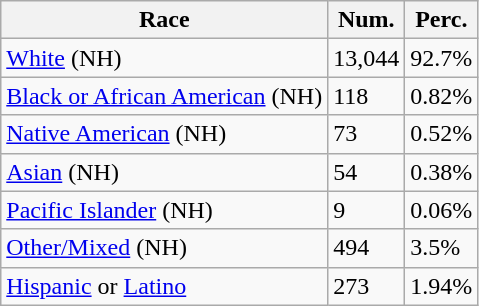<table class="wikitable">
<tr>
<th>Race</th>
<th>Num.</th>
<th>Perc.</th>
</tr>
<tr>
<td><a href='#'>White</a> (NH)</td>
<td>13,044</td>
<td>92.7%</td>
</tr>
<tr>
<td><a href='#'>Black or African American</a> (NH)</td>
<td>118</td>
<td>0.82%</td>
</tr>
<tr>
<td><a href='#'>Native American</a> (NH)</td>
<td>73</td>
<td>0.52%</td>
</tr>
<tr>
<td><a href='#'>Asian</a> (NH)</td>
<td>54</td>
<td>0.38%</td>
</tr>
<tr>
<td><a href='#'>Pacific Islander</a> (NH)</td>
<td>9</td>
<td>0.06%</td>
</tr>
<tr>
<td><a href='#'>Other/Mixed</a> (NH)</td>
<td>494</td>
<td>3.5%</td>
</tr>
<tr>
<td><a href='#'>Hispanic</a> or <a href='#'>Latino</a></td>
<td>273</td>
<td>1.94%</td>
</tr>
</table>
